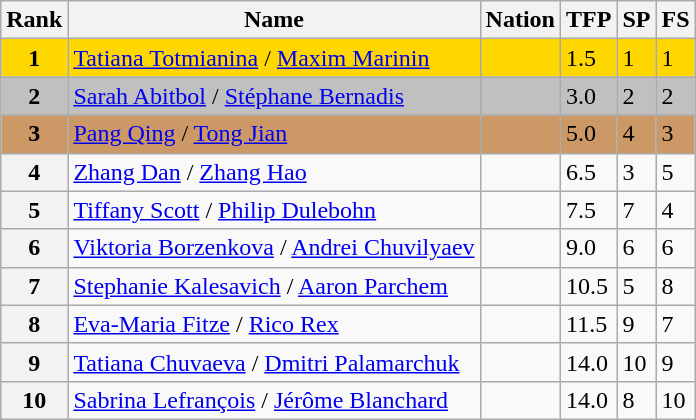<table class="wikitable">
<tr>
<th>Rank</th>
<th>Name</th>
<th>Nation</th>
<th>TFP</th>
<th>SP</th>
<th>FS</th>
</tr>
<tr bgcolor="gold">
<td align="center"><strong>1</strong></td>
<td><a href='#'>Tatiana Totmianina</a> / <a href='#'>Maxim Marinin</a></td>
<td></td>
<td>1.5</td>
<td>1</td>
<td>1</td>
</tr>
<tr bgcolor="silver">
<td align="center"><strong>2</strong></td>
<td><a href='#'>Sarah Abitbol</a> / <a href='#'>Stéphane Bernadis</a></td>
<td></td>
<td>3.0</td>
<td>2</td>
<td>2</td>
</tr>
<tr bgcolor="cc9966">
<td align="center"><strong>3</strong></td>
<td><a href='#'>Pang Qing</a> / <a href='#'>Tong Jian</a></td>
<td></td>
<td>5.0</td>
<td>4</td>
<td>3</td>
</tr>
<tr>
<th>4</th>
<td><a href='#'>Zhang Dan</a> / <a href='#'>Zhang Hao</a></td>
<td></td>
<td>6.5</td>
<td>3</td>
<td>5</td>
</tr>
<tr>
<th>5</th>
<td><a href='#'>Tiffany Scott</a> / <a href='#'>Philip Dulebohn</a></td>
<td></td>
<td>7.5</td>
<td>7</td>
<td>4</td>
</tr>
<tr>
<th>6</th>
<td><a href='#'>Viktoria Borzenkova</a> / <a href='#'>Andrei Chuvilyaev</a></td>
<td></td>
<td>9.0</td>
<td>6</td>
<td>6</td>
</tr>
<tr>
<th>7</th>
<td><a href='#'>Stephanie Kalesavich</a> / <a href='#'>Aaron Parchem</a></td>
<td></td>
<td>10.5</td>
<td>5</td>
<td>8</td>
</tr>
<tr>
<th>8</th>
<td><a href='#'>Eva-Maria Fitze</a> / <a href='#'>Rico Rex</a></td>
<td></td>
<td>11.5</td>
<td>9</td>
<td>7</td>
</tr>
<tr>
<th>9</th>
<td><a href='#'>Tatiana Chuvaeva</a> / <a href='#'>Dmitri Palamarchuk</a></td>
<td></td>
<td>14.0</td>
<td>10</td>
<td>9</td>
</tr>
<tr>
<th>10</th>
<td><a href='#'>Sabrina Lefrançois</a> / <a href='#'>Jérôme Blanchard</a></td>
<td></td>
<td>14.0</td>
<td>8</td>
<td>10</td>
</tr>
</table>
